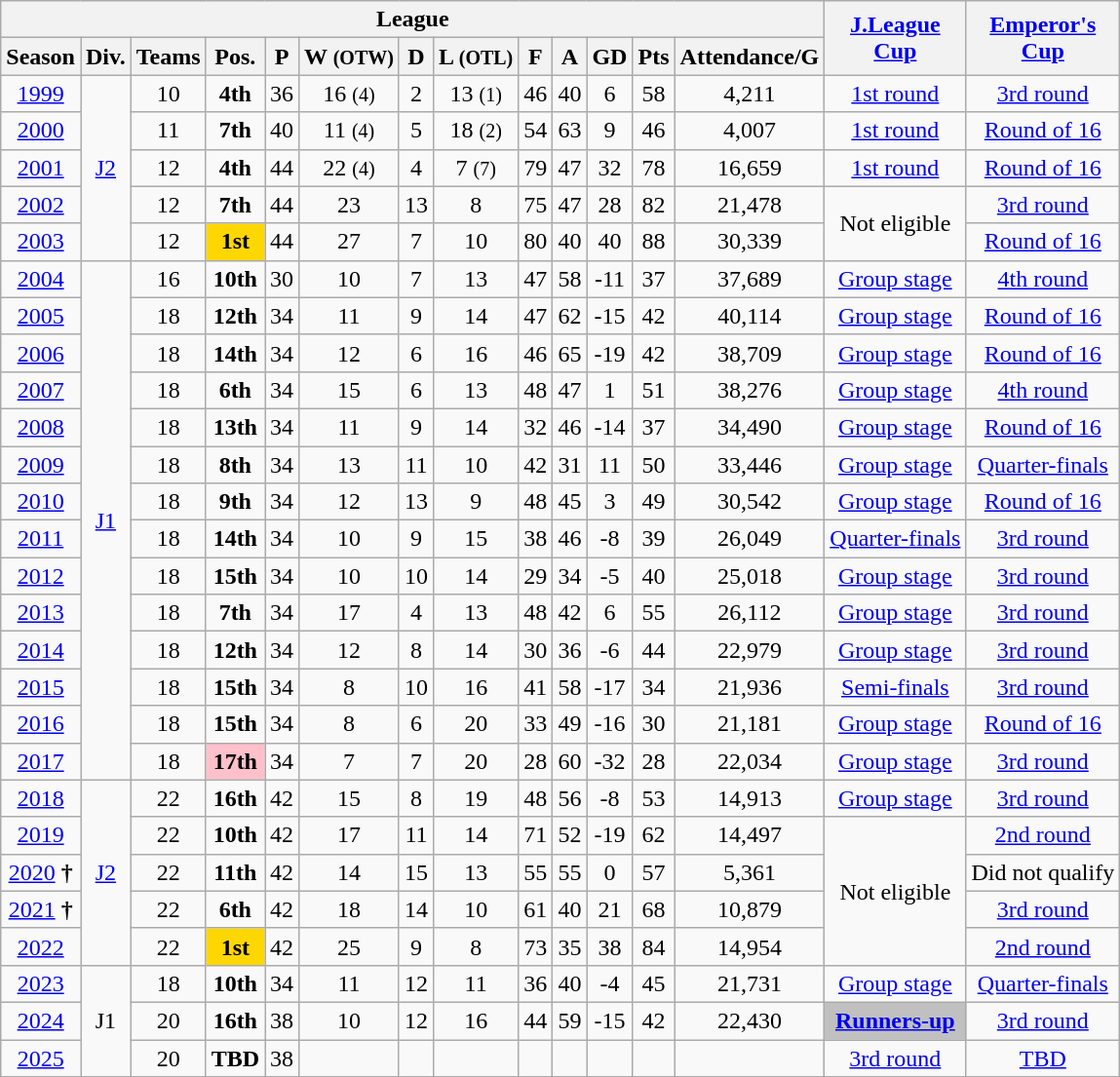<table class="wikitable" style="text-align:center">
<tr>
<th colspan="13">League</th>
<th rowspan="2"><a href='#'>J.League<br>Cup</a></th>
<th rowspan="2"><a href='#'>Emperor's<br>Cup</a></th>
</tr>
<tr>
<th>Season</th>
<th>Div.</th>
<th>Teams</th>
<th>Pos.</th>
<th>P</th>
<th>W <small>(OTW)</small></th>
<th>D</th>
<th>L <small>(OTL)</small></th>
<th>F</th>
<th>A</th>
<th>GD</th>
<th>Pts</th>
<th>Attendance/G</th>
</tr>
<tr>
<td><a href='#'>1999</a></td>
<td rowspan=5><a href='#'>J2</a></td>
<td>10</td>
<td><strong>4th</strong></td>
<td>36</td>
<td>16 <small>(4)</small></td>
<td>2</td>
<td>13 <small>(1)</small></td>
<td>46</td>
<td>40</td>
<td>6</td>
<td>58</td>
<td>4,211</td>
<td><a href='#'>1st round</a></td>
<td><a href='#'>3rd round</a></td>
</tr>
<tr>
<td><a href='#'>2000</a></td>
<td>11</td>
<td><strong>7th</strong></td>
<td>40</td>
<td>11 <small>(4)</small></td>
<td>5</td>
<td>18 <small>(2)</small></td>
<td>54</td>
<td>63</td>
<td>9</td>
<td>46</td>
<td>4,007</td>
<td><a href='#'>1st round</a></td>
<td><a href='#'>Round of 16</a></td>
</tr>
<tr>
<td><a href='#'>2001</a></td>
<td>12</td>
<td><strong>4th</strong></td>
<td>44</td>
<td>22 <small>(4)</small></td>
<td>4</td>
<td>7 <small>(7)</small></td>
<td>79</td>
<td>47</td>
<td>32</td>
<td>78</td>
<td>16,659</td>
<td><a href='#'>1st round</a></td>
<td><a href='#'>Round of 16</a></td>
</tr>
<tr>
<td><a href='#'>2002</a></td>
<td>12</td>
<td><strong>7th</strong></td>
<td>44</td>
<td>23</td>
<td>13</td>
<td>8</td>
<td>75</td>
<td>47</td>
<td>28</td>
<td>82</td>
<td>21,478</td>
<td rowspan=2>Not eligible</td>
<td><a href='#'>3rd round</a></td>
</tr>
<tr>
<td><a href='#'>2003</a></td>
<td>12</td>
<td bgcolor="gold"><strong>1st</strong></td>
<td>44</td>
<td>27</td>
<td>7</td>
<td>10</td>
<td>80</td>
<td>40</td>
<td>40</td>
<td>88</td>
<td>30,339</td>
<td><a href='#'>Round of 16</a></td>
</tr>
<tr>
<td><a href='#'>2004</a></td>
<td rowspan=14><a href='#'>J1</a></td>
<td>16</td>
<td><strong>10th</strong></td>
<td>30</td>
<td>10</td>
<td>7</td>
<td>13</td>
<td>47</td>
<td>58</td>
<td>-11</td>
<td>37</td>
<td>37,689</td>
<td><a href='#'>Group stage</a></td>
<td><a href='#'>4th round</a></td>
</tr>
<tr>
<td><a href='#'>2005</a></td>
<td>18</td>
<td><strong>12th</strong></td>
<td>34</td>
<td>11</td>
<td>9</td>
<td>14</td>
<td>47</td>
<td>62</td>
<td>-15</td>
<td>42</td>
<td>40,114</td>
<td><a href='#'>Group stage</a></td>
<td><a href='#'>Round of 16</a></td>
</tr>
<tr>
<td><a href='#'>2006</a></td>
<td>18</td>
<td><strong>14th</strong></td>
<td>34</td>
<td>12</td>
<td>6</td>
<td>16</td>
<td>46</td>
<td>65</td>
<td>-19</td>
<td>42</td>
<td>38,709</td>
<td><a href='#'>Group stage</a></td>
<td><a href='#'>Round of 16</a></td>
</tr>
<tr>
<td><a href='#'>2007</a></td>
<td>18</td>
<td><strong>6th</strong></td>
<td>34</td>
<td>15</td>
<td>6</td>
<td>13</td>
<td>48</td>
<td>47</td>
<td>1</td>
<td>51</td>
<td>38,276</td>
<td><a href='#'>Group stage</a></td>
<td><a href='#'>4th round</a></td>
</tr>
<tr>
<td><a href='#'>2008</a></td>
<td>18</td>
<td><strong>13th</strong></td>
<td>34</td>
<td>11</td>
<td>9</td>
<td>14</td>
<td>32</td>
<td>46</td>
<td>-14</td>
<td>37</td>
<td>34,490</td>
<td><a href='#'>Group stage</a></td>
<td><a href='#'>Round of 16</a></td>
</tr>
<tr>
<td><a href='#'>2009</a></td>
<td>18</td>
<td><strong>8th</strong></td>
<td>34</td>
<td>13</td>
<td>11</td>
<td>10</td>
<td>42</td>
<td>31</td>
<td>11</td>
<td>50</td>
<td>33,446</td>
<td><a href='#'>Group stage</a></td>
<td><a href='#'>Quarter-finals</a></td>
</tr>
<tr>
<td><a href='#'>2010</a></td>
<td>18</td>
<td><strong>9th</strong></td>
<td>34</td>
<td>12</td>
<td>13</td>
<td>9</td>
<td>48</td>
<td>45</td>
<td>3</td>
<td>49</td>
<td>30,542</td>
<td><a href='#'>Group stage</a></td>
<td><a href='#'>Round of 16</a></td>
</tr>
<tr>
<td><a href='#'>2011</a></td>
<td>18</td>
<td><strong>14th</strong></td>
<td>34</td>
<td>10</td>
<td>9</td>
<td>15</td>
<td>38</td>
<td>46</td>
<td>-8</td>
<td>39</td>
<td>26,049</td>
<td><a href='#'>Quarter-finals</a></td>
<td><a href='#'>3rd round</a></td>
</tr>
<tr>
<td><a href='#'>2012</a></td>
<td>18</td>
<td><strong>15th</strong></td>
<td>34</td>
<td>10</td>
<td>10</td>
<td>14</td>
<td>29</td>
<td>34</td>
<td>-5</td>
<td>40</td>
<td>25,018</td>
<td><a href='#'>Group stage</a></td>
<td><a href='#'>3rd round</a></td>
</tr>
<tr>
<td><a href='#'>2013</a></td>
<td>18</td>
<td><strong>7th</strong></td>
<td>34</td>
<td>17</td>
<td>4</td>
<td>13</td>
<td>48</td>
<td>42</td>
<td>6</td>
<td>55</td>
<td>26,112</td>
<td><a href='#'>Group stage</a></td>
<td><a href='#'>3rd round</a></td>
</tr>
<tr>
<td><a href='#'>2014</a></td>
<td>18</td>
<td><strong>12th</strong></td>
<td>34</td>
<td>12</td>
<td>8</td>
<td>14</td>
<td>30</td>
<td>36</td>
<td>-6</td>
<td>44</td>
<td>22,979</td>
<td><a href='#'>Group stage</a></td>
<td><a href='#'>3rd round</a></td>
</tr>
<tr>
<td><a href='#'>2015</a></td>
<td>18</td>
<td><strong>15th</strong></td>
<td>34</td>
<td>8</td>
<td>10</td>
<td>16</td>
<td>41</td>
<td>58</td>
<td>-17</td>
<td>34</td>
<td>21,936</td>
<td><a href='#'>Semi-finals</a></td>
<td><a href='#'>3rd round</a></td>
</tr>
<tr>
<td><a href='#'>2016</a></td>
<td>18</td>
<td><strong>15th</strong></td>
<td>34</td>
<td>8</td>
<td>6</td>
<td>20</td>
<td>33</td>
<td>49</td>
<td>-16</td>
<td>30</td>
<td>21,181</td>
<td><a href='#'>Group stage</a></td>
<td><a href='#'>Round of 16</a></td>
</tr>
<tr>
<td><a href='#'>2017</a></td>
<td>18</td>
<td bgcolor="pink"><strong>17th</strong></td>
<td>34</td>
<td>7</td>
<td>7</td>
<td>20</td>
<td>28</td>
<td>60</td>
<td>-32</td>
<td>28</td>
<td>22,034</td>
<td><a href='#'>Group stage</a></td>
<td><a href='#'>3rd round</a></td>
</tr>
<tr>
<td><a href='#'>2018</a></td>
<td rowspan=5><a href='#'>J2</a></td>
<td>22</td>
<td><strong>16th</strong></td>
<td>42</td>
<td>15</td>
<td>8</td>
<td>19</td>
<td>48</td>
<td>56</td>
<td>-8</td>
<td>53</td>
<td>14,913</td>
<td><a href='#'>Group stage</a></td>
<td><a href='#'>3rd round</a></td>
</tr>
<tr>
<td><a href='#'>2019</a></td>
<td>22</td>
<td><strong>10th</strong></td>
<td>42</td>
<td>17</td>
<td>11</td>
<td>14</td>
<td>71</td>
<td>52</td>
<td>-19</td>
<td>62</td>
<td>14,497</td>
<td rowspan="4">Not eligible</td>
<td><a href='#'>2nd round</a></td>
</tr>
<tr>
<td><a href='#'>2020</a> <strong>†</strong></td>
<td>22</td>
<td><strong>11th</strong></td>
<td>42</td>
<td>14</td>
<td>15</td>
<td>13</td>
<td>55</td>
<td>55</td>
<td>0</td>
<td>57</td>
<td>5,361</td>
<td>Did not qualify</td>
</tr>
<tr>
<td><a href='#'>2021</a> <strong>†</strong></td>
<td>22</td>
<td><strong>6th</strong></td>
<td>42</td>
<td>18</td>
<td>14</td>
<td>10</td>
<td>61</td>
<td>40</td>
<td>21</td>
<td>68</td>
<td>10,879</td>
<td><a href='#'>3rd round</a></td>
</tr>
<tr>
<td><a href='#'>2022</a></td>
<td>22</td>
<td bgcolor="gold"><strong>1st</strong></td>
<td>42</td>
<td>25</td>
<td>9</td>
<td>8</td>
<td>73</td>
<td>35</td>
<td>38</td>
<td>84</td>
<td>14,954</td>
<td><a href='#'>2nd round</a></td>
</tr>
<tr>
<td><a href='#'>2023</a></td>
<td rowspan="3">J1</td>
<td>18</td>
<td><strong>10th</strong></td>
<td>34</td>
<td>11</td>
<td>12</td>
<td>11</td>
<td>36</td>
<td>40</td>
<td>-4</td>
<td>45</td>
<td>21,731</td>
<td><a href='#'>Group stage</a></td>
<td><a href='#'>Quarter-finals</a></td>
</tr>
<tr>
<td><a href='#'>2024</a></td>
<td>20</td>
<td><strong>16th</strong></td>
<td>38</td>
<td>10</td>
<td>12</td>
<td>16</td>
<td>44</td>
<td>59</td>
<td>-15</td>
<td>42</td>
<td>22,430</td>
<td bgcolor=silver><a href='#'><strong>Runners-up</strong></a></td>
<td><a href='#'>3rd round</a></td>
</tr>
<tr>
<td><a href='#'>2025</a></td>
<td>20</td>
<td><strong>TBD</strong></td>
<td>38</td>
<td></td>
<td></td>
<td></td>
<td></td>
<td></td>
<td></td>
<td></td>
<td></td>
<td><a href='#'>3rd round</a></td>
<td><a href='#'>TBD</a></td>
</tr>
</table>
